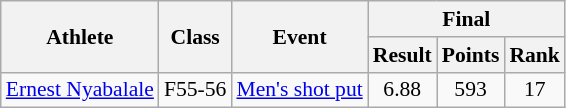<table class=wikitable style="font-size:90%">
<tr>
<th rowspan="2">Athlete</th>
<th rowspan="2">Class</th>
<th rowspan="2">Event</th>
<th colspan="3">Final</th>
</tr>
<tr>
<th>Result</th>
<th>Points</th>
<th>Rank</th>
</tr>
<tr>
<td><a href='#'>Ernest Nyabalale</a></td>
<td style="text-align:center;">F55-56</td>
<td><a href='#'>Men's shot put</a></td>
<td style="text-align:center;">6.88</td>
<td style="text-align:center;">593</td>
<td style="text-align:center;">17</td>
</tr>
</table>
